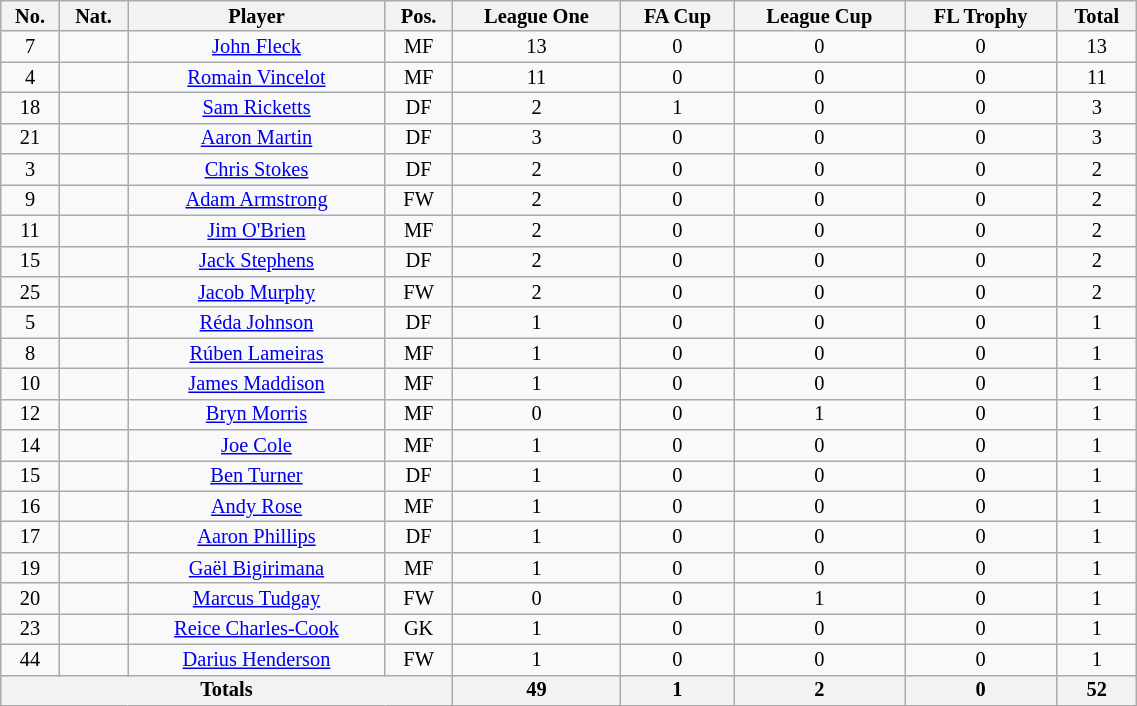<table class="wikitable sortable alternance" style="font-size:85%; text-align:center; line-height:14px; width:60%;">
<tr>
<th>No.</th>
<th>Nat.</th>
<th>Player</th>
<th>Pos.</th>
<th>League One</th>
<th>FA Cup</th>
<th>League Cup</th>
<th>FL Trophy</th>
<th>Total</th>
</tr>
<tr>
<td>7</td>
<td></td>
<td><a href='#'>John Fleck</a></td>
<td>MF</td>
<td>13</td>
<td>0</td>
<td>0</td>
<td>0</td>
<td>13</td>
</tr>
<tr>
<td>4</td>
<td></td>
<td><a href='#'>Romain Vincelot</a></td>
<td>MF</td>
<td>11</td>
<td>0</td>
<td>0</td>
<td>0</td>
<td>11</td>
</tr>
<tr>
<td>18</td>
<td></td>
<td><a href='#'>Sam Ricketts</a></td>
<td>DF</td>
<td>2</td>
<td>1</td>
<td>0</td>
<td>0</td>
<td>3</td>
</tr>
<tr>
<td>21</td>
<td></td>
<td><a href='#'>Aaron Martin</a></td>
<td>DF</td>
<td>3</td>
<td>0</td>
<td>0</td>
<td>0</td>
<td>3</td>
</tr>
<tr>
<td>3</td>
<td></td>
<td><a href='#'>Chris Stokes</a></td>
<td>DF</td>
<td>2</td>
<td>0</td>
<td>0</td>
<td>0</td>
<td>2</td>
</tr>
<tr>
<td>9</td>
<td></td>
<td><a href='#'>Adam Armstrong</a></td>
<td>FW</td>
<td>2</td>
<td>0</td>
<td>0</td>
<td>0</td>
<td>2</td>
</tr>
<tr>
<td>11</td>
<td></td>
<td><a href='#'>Jim O'Brien</a></td>
<td>MF</td>
<td>2</td>
<td>0</td>
<td>0</td>
<td>0</td>
<td>2</td>
</tr>
<tr>
<td>15</td>
<td></td>
<td><a href='#'>Jack Stephens</a></td>
<td>DF</td>
<td>2</td>
<td>0</td>
<td>0</td>
<td>0</td>
<td>2</td>
</tr>
<tr>
<td>25</td>
<td></td>
<td><a href='#'>Jacob Murphy</a></td>
<td>FW</td>
<td>2</td>
<td>0</td>
<td>0</td>
<td>0</td>
<td>2</td>
</tr>
<tr>
<td>5</td>
<td></td>
<td><a href='#'>Réda Johnson</a></td>
<td>DF</td>
<td>1</td>
<td>0</td>
<td>0</td>
<td>0</td>
<td>1</td>
</tr>
<tr>
<td>8</td>
<td></td>
<td><a href='#'>Rúben Lameiras</a></td>
<td>MF</td>
<td>1</td>
<td>0</td>
<td>0</td>
<td>0</td>
<td>1</td>
</tr>
<tr>
<td>10</td>
<td></td>
<td><a href='#'>James Maddison</a></td>
<td>MF</td>
<td>1</td>
<td>0</td>
<td>0</td>
<td>0</td>
<td>1</td>
</tr>
<tr>
<td>12</td>
<td></td>
<td><a href='#'>Bryn Morris</a></td>
<td>MF</td>
<td>0</td>
<td>0</td>
<td>1</td>
<td>0</td>
<td>1</td>
</tr>
<tr>
<td>14</td>
<td></td>
<td><a href='#'>Joe Cole</a></td>
<td>MF</td>
<td>1</td>
<td>0</td>
<td>0</td>
<td>0</td>
<td>1</td>
</tr>
<tr>
<td>15</td>
<td></td>
<td><a href='#'>Ben Turner</a></td>
<td>DF</td>
<td>1</td>
<td>0</td>
<td>0</td>
<td>0</td>
<td>1</td>
</tr>
<tr>
<td>16</td>
<td></td>
<td><a href='#'>Andy Rose</a></td>
<td>MF</td>
<td>1</td>
<td>0</td>
<td>0</td>
<td>0</td>
<td>1</td>
</tr>
<tr>
<td>17</td>
<td></td>
<td><a href='#'>Aaron Phillips</a></td>
<td>DF</td>
<td>1</td>
<td>0</td>
<td>0</td>
<td>0</td>
<td>1</td>
</tr>
<tr>
<td>19</td>
<td></td>
<td><a href='#'>Gaël Bigirimana</a></td>
<td>MF</td>
<td>1</td>
<td>0</td>
<td>0</td>
<td>0</td>
<td>1</td>
</tr>
<tr>
<td>20</td>
<td></td>
<td><a href='#'>Marcus Tudgay</a></td>
<td>FW</td>
<td>0</td>
<td>0</td>
<td>1</td>
<td>0</td>
<td>1</td>
</tr>
<tr>
<td>23</td>
<td></td>
<td><a href='#'>Reice Charles-Cook</a></td>
<td>GK</td>
<td>1</td>
<td>0</td>
<td>0</td>
<td>0</td>
<td>1</td>
</tr>
<tr>
<td>44</td>
<td></td>
<td><a href='#'>Darius Henderson</a></td>
<td>FW</td>
<td>1</td>
<td>0</td>
<td>0</td>
<td>0</td>
<td>1</td>
</tr>
<tr class="sortbottom">
<th colspan="4">Totals</th>
<th>49</th>
<th>1</th>
<th>2</th>
<th>0</th>
<th>52</th>
</tr>
</table>
